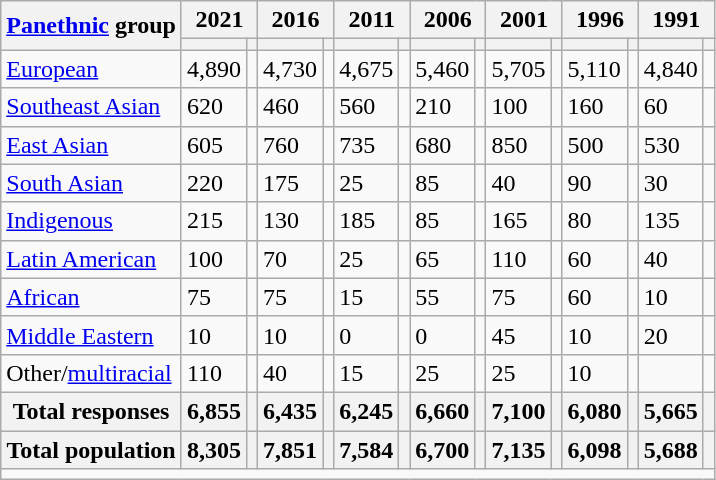<table class="wikitable collapsible sortable">
<tr>
<th rowspan="2"><a href='#'>Panethnic</a> group</th>
<th colspan="2">2021</th>
<th colspan="2">2016</th>
<th colspan="2">2011</th>
<th colspan="2">2006</th>
<th colspan="2">2001</th>
<th colspan="2">1996</th>
<th colspan="2">1991</th>
</tr>
<tr>
<th><a href='#'></a></th>
<th></th>
<th></th>
<th></th>
<th></th>
<th></th>
<th></th>
<th></th>
<th></th>
<th></th>
<th></th>
<th></th>
<th></th>
<th></th>
</tr>
<tr>
<td><a href='#'>European</a></td>
<td>4,890</td>
<td></td>
<td>4,730</td>
<td></td>
<td>4,675</td>
<td></td>
<td>5,460</td>
<td></td>
<td>5,705</td>
<td></td>
<td>5,110</td>
<td></td>
<td>4,840</td>
<td></td>
</tr>
<tr>
<td><a href='#'>Southeast Asian</a></td>
<td>620</td>
<td></td>
<td>460</td>
<td></td>
<td>560</td>
<td></td>
<td>210</td>
<td></td>
<td>100</td>
<td></td>
<td>160</td>
<td></td>
<td>60</td>
<td></td>
</tr>
<tr>
<td><a href='#'>East Asian</a></td>
<td>605</td>
<td></td>
<td>760</td>
<td></td>
<td>735</td>
<td></td>
<td>680</td>
<td></td>
<td>850</td>
<td></td>
<td>500</td>
<td></td>
<td>530</td>
<td></td>
</tr>
<tr>
<td><a href='#'>South Asian</a></td>
<td>220</td>
<td></td>
<td>175</td>
<td></td>
<td>25</td>
<td></td>
<td>85</td>
<td></td>
<td>40</td>
<td></td>
<td>90</td>
<td></td>
<td>30</td>
<td></td>
</tr>
<tr>
<td><a href='#'>Indigenous</a></td>
<td>215</td>
<td></td>
<td>130</td>
<td></td>
<td>185</td>
<td></td>
<td>85</td>
<td></td>
<td>165</td>
<td></td>
<td>80</td>
<td></td>
<td>135</td>
<td></td>
</tr>
<tr>
<td><a href='#'>Latin American</a></td>
<td>100</td>
<td></td>
<td>70</td>
<td></td>
<td>25</td>
<td></td>
<td>65</td>
<td></td>
<td>110</td>
<td></td>
<td>60</td>
<td></td>
<td>40</td>
<td></td>
</tr>
<tr>
<td><a href='#'>African</a></td>
<td>75</td>
<td></td>
<td>75</td>
<td></td>
<td>15</td>
<td></td>
<td>55</td>
<td></td>
<td>75</td>
<td></td>
<td>60</td>
<td></td>
<td>10</td>
<td></td>
</tr>
<tr>
<td><a href='#'>Middle Eastern</a></td>
<td>10</td>
<td></td>
<td>10</td>
<td></td>
<td>0</td>
<td></td>
<td>0</td>
<td></td>
<td>45</td>
<td></td>
<td>10</td>
<td></td>
<td>20</td>
<td></td>
</tr>
<tr>
<td>Other/<a href='#'>multiracial</a></td>
<td>110</td>
<td></td>
<td>40</td>
<td></td>
<td>15</td>
<td></td>
<td>25</td>
<td></td>
<td>25</td>
<td></td>
<td>10</td>
<td></td>
<td></td>
<td></td>
</tr>
<tr>
<th>Total responses</th>
<th>6,855</th>
<th></th>
<th>6,435</th>
<th></th>
<th>6,245</th>
<th></th>
<th>6,660</th>
<th></th>
<th>7,100</th>
<th></th>
<th>6,080</th>
<th></th>
<th>5,665</th>
<th></th>
</tr>
<tr class="sortbottom">
<th>Total population</th>
<th>8,305</th>
<th></th>
<th>7,851</th>
<th></th>
<th>7,584</th>
<th></th>
<th>6,700</th>
<th></th>
<th>7,135</th>
<th></th>
<th>6,098</th>
<th></th>
<th>5,688</th>
<th></th>
</tr>
<tr class="sortbottom">
<td colspan="15"></td>
</tr>
</table>
